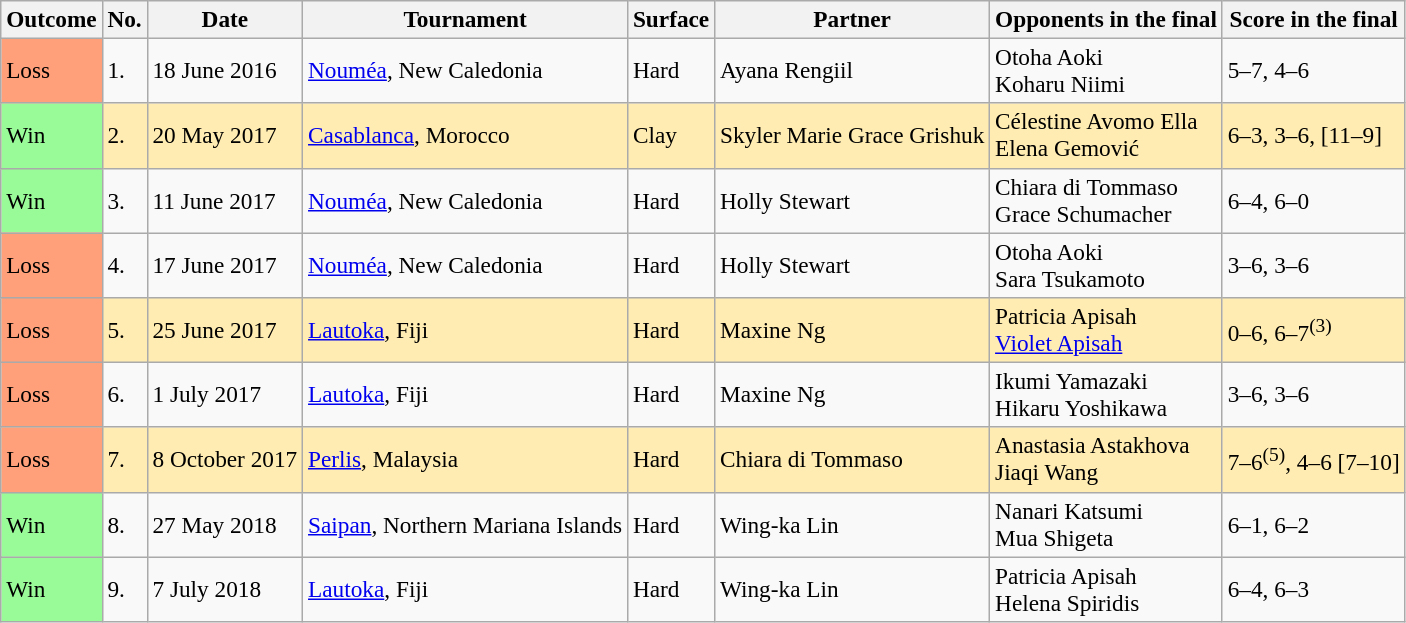<table class="sortable wikitable" style="font-size:97%;">
<tr>
<th>Outcome</th>
<th>No.</th>
<th>Date</th>
<th>Tournament</th>
<th>Surface</th>
<th>Partner</th>
<th>Opponents in the final</th>
<th>Score in the final</th>
</tr>
<tr>
<td style="background:#ffa07a;">Loss</td>
<td>1.</td>
<td>18 June 2016</td>
<td><a href='#'>Nouméa</a>, New Caledonia</td>
<td>Hard</td>
<td> Ayana Rengiil</td>
<td> Otoha Aoki <br>  Koharu Niimi</td>
<td>5–7, 4–6</td>
</tr>
<tr bgcolor=#ffecb2>
<td bgcolor=98fb98>Win</td>
<td>2.</td>
<td>20 May 2017</td>
<td><a href='#'>Casablanca</a>, Morocco</td>
<td>Clay</td>
<td> Skyler Marie Grace Grishuk</td>
<td> Célestine Avomo Ella <br>  Elena Gemović</td>
<td>6–3, 3–6, [11–9]</td>
</tr>
<tr>
<td bgcolor=98fb98>Win</td>
<td>3.</td>
<td>11 June 2017</td>
<td><a href='#'>Nouméa</a>, New Caledonia</td>
<td>Hard</td>
<td> Holly Stewart</td>
<td> Chiara di Tommaso <br>  Grace Schumacher</td>
<td>6–4, 6–0</td>
</tr>
<tr>
<td style="background:#ffa07a;">Loss</td>
<td>4.</td>
<td>17 June 2017</td>
<td><a href='#'>Nouméa</a>, New Caledonia</td>
<td>Hard</td>
<td> Holly Stewart</td>
<td> Otoha Aoki <br>  Sara Tsukamoto</td>
<td>3–6, 3–6</td>
</tr>
<tr bgcolor=#ffecb2>
<td style="background:#ffa07a;">Loss</td>
<td>5.</td>
<td>25 June 2017</td>
<td><a href='#'>Lautoka</a>, Fiji</td>
<td>Hard</td>
<td> Maxine Ng</td>
<td> Patricia Apisah <br>  <a href='#'>Violet Apisah</a></td>
<td>0–6, 6–7<sup>(3)</sup></td>
</tr>
<tr>
<td style="background:#ffa07a;">Loss</td>
<td>6.</td>
<td>1 July 2017</td>
<td><a href='#'>Lautoka</a>, Fiji</td>
<td>Hard</td>
<td> Maxine Ng</td>
<td> Ikumi Yamazaki <br>  Hikaru Yoshikawa</td>
<td>3–6, 3–6</td>
</tr>
<tr bgcolor=#ffecb2>
<td style="background:#ffa07a;">Loss</td>
<td>7.</td>
<td>8 October 2017</td>
<td><a href='#'>Perlis</a>, Malaysia</td>
<td>Hard</td>
<td> Chiara di Tommaso</td>
<td> Anastasia Astakhova <br>  Jiaqi Wang</td>
<td>7–6<sup>(5)</sup>, 4–6 [7–10]</td>
</tr>
<tr>
<td bgcolor=98fb98>Win</td>
<td>8.</td>
<td>27 May 2018</td>
<td><a href='#'>Saipan</a>, Northern Mariana Islands</td>
<td>Hard</td>
<td> Wing-ka Lin</td>
<td> Nanari Katsumi <br>  Mua Shigeta</td>
<td>6–1, 6–2</td>
</tr>
<tr>
<td bgcolor=98fb98>Win</td>
<td>9.</td>
<td>7 July 2018</td>
<td><a href='#'>Lautoka</a>, Fiji</td>
<td>Hard</td>
<td> Wing-ka Lin</td>
<td> Patricia Apisah <br>  Helena Spiridis</td>
<td>6–4, 6–3</td>
</tr>
</table>
